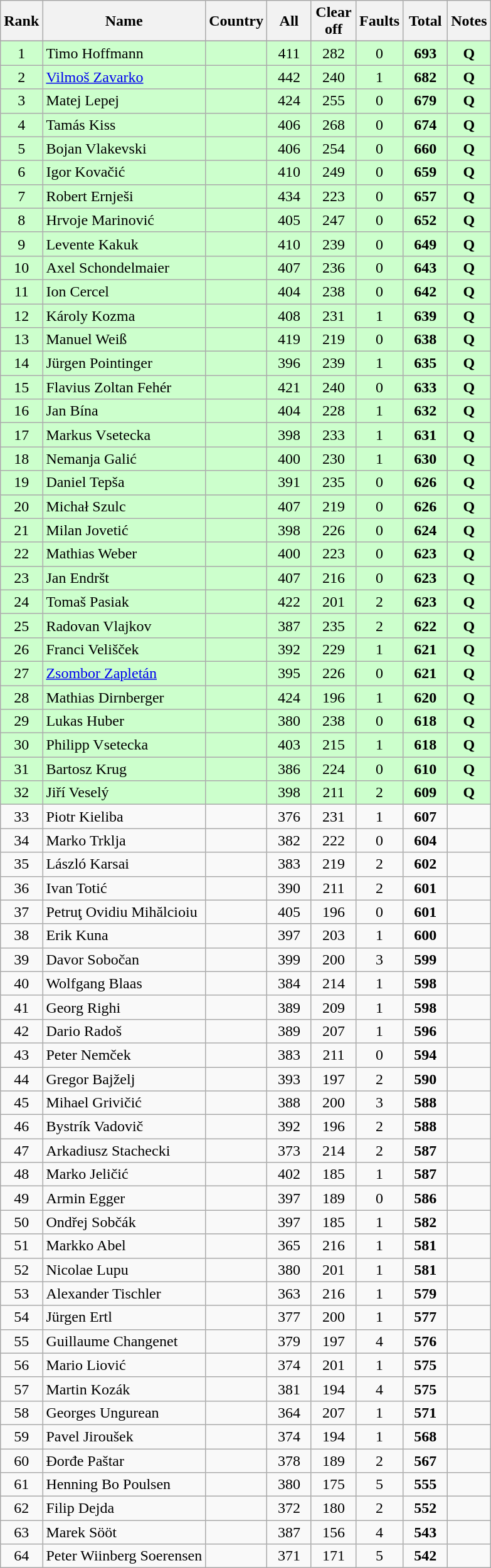<table class="wikitable sortable" style="text-align:center">
<tr>
<th>Rank</th>
<th>Name</th>
<th>Country</th>
<th width=40>All</th>
<th width=40>Clear off</th>
<th width=30>Faults</th>
<th width=40>Total</th>
<th>Notes</th>
</tr>
<tr>
</tr>
<tr bgcolor=ccffcc>
<td>1</td>
<td align="left">Timo Hoffmann</td>
<td align="left"></td>
<td>411</td>
<td>282</td>
<td>0</td>
<td><strong>693</strong></td>
<td><strong>Q</strong></td>
</tr>
<tr bgcolor=ccffcc>
<td>2</td>
<td align="left"><a href='#'>Vilmoš Zavarko</a></td>
<td align="left"></td>
<td>442</td>
<td>240</td>
<td>1</td>
<td><strong>682</strong></td>
<td><strong>Q</strong></td>
</tr>
<tr bgcolor=ccffcc>
<td>3</td>
<td align="left">Matej Lepej</td>
<td align="left"></td>
<td>424</td>
<td>255</td>
<td>0</td>
<td><strong>679</strong></td>
<td><strong>Q</strong></td>
</tr>
<tr bgcolor=ccffcc>
<td>4</td>
<td align="left">Tamás Kiss</td>
<td align="left"></td>
<td>406</td>
<td>268</td>
<td>0</td>
<td><strong>674</strong></td>
<td><strong>Q</strong></td>
</tr>
<tr bgcolor=ccffcc>
<td>5</td>
<td align="left">Bojan Vlakevski</td>
<td align="left"></td>
<td>406</td>
<td>254</td>
<td>0</td>
<td><strong>660</strong></td>
<td><strong>Q</strong></td>
</tr>
<tr bgcolor=ccffcc>
<td>6</td>
<td align="left">Igor Kovačić</td>
<td align="left"></td>
<td>410</td>
<td>249</td>
<td>0</td>
<td><strong>659</strong></td>
<td><strong>Q</strong></td>
</tr>
<tr bgcolor=ccffcc>
<td>7</td>
<td align="left">Robert Ernješi</td>
<td align="left"></td>
<td>434</td>
<td>223</td>
<td>0</td>
<td><strong>657</strong></td>
<td><strong>Q</strong></td>
</tr>
<tr bgcolor=ccffcc>
<td>8</td>
<td align="left">Hrvoje Marinović</td>
<td align="left"></td>
<td>405</td>
<td>247</td>
<td>0</td>
<td><strong>652</strong></td>
<td><strong>Q</strong></td>
</tr>
<tr bgcolor=ccffcc>
<td>9</td>
<td align="left">Levente Kakuk</td>
<td align="left"></td>
<td>410</td>
<td>239</td>
<td>0</td>
<td><strong>649</strong></td>
<td><strong>Q</strong></td>
</tr>
<tr bgcolor=ccffcc>
<td>10</td>
<td align="left">Axel Schondelmaier</td>
<td align="left"></td>
<td>407</td>
<td>236</td>
<td>0</td>
<td><strong>643</strong></td>
<td><strong>Q</strong></td>
</tr>
<tr bgcolor=ccffcc>
<td>11</td>
<td align="left">Ion Cercel</td>
<td align="left"></td>
<td>404</td>
<td>238</td>
<td>0</td>
<td><strong>642</strong></td>
<td><strong>Q</strong></td>
</tr>
<tr bgcolor=ccffcc>
<td>12</td>
<td align="left">Károly Kozma</td>
<td align="left"></td>
<td>408</td>
<td>231</td>
<td>1</td>
<td><strong>639</strong></td>
<td><strong>Q</strong></td>
</tr>
<tr bgcolor=ccffcc>
<td>13</td>
<td align="left">Manuel Weiß</td>
<td align="left"></td>
<td>419</td>
<td>219</td>
<td>0</td>
<td><strong>638</strong></td>
<td><strong>Q</strong></td>
</tr>
<tr bgcolor=ccffcc>
<td>14</td>
<td align="left">Jürgen Pointinger</td>
<td align="left"></td>
<td>396</td>
<td>239</td>
<td>1</td>
<td><strong>635</strong></td>
<td><strong>Q</strong></td>
</tr>
<tr bgcolor=ccffcc>
<td>15</td>
<td align="left">Flavius Zoltan Fehér</td>
<td align="left"></td>
<td>421</td>
<td>240</td>
<td>0</td>
<td><strong>633</strong></td>
<td><strong>Q</strong></td>
</tr>
<tr bgcolor=ccffcc>
<td>16</td>
<td align="left">Jan Bína</td>
<td align="left"></td>
<td>404</td>
<td>228</td>
<td>1</td>
<td><strong>632</strong></td>
<td><strong>Q</strong></td>
</tr>
<tr bgcolor=ccffcc>
<td>17</td>
<td align="left">Markus Vsetecka</td>
<td align="left"></td>
<td>398</td>
<td>233</td>
<td>1</td>
<td><strong>631</strong></td>
<td><strong>Q</strong></td>
</tr>
<tr bgcolor=ccffcc>
<td>18</td>
<td align="left">Nemanja Galić</td>
<td align="left"></td>
<td>400</td>
<td>230</td>
<td>1</td>
<td><strong>630</strong></td>
<td><strong>Q</strong></td>
</tr>
<tr bgcolor=ccffcc>
<td>19</td>
<td align="left">Daniel Tepša</td>
<td align="left"></td>
<td>391</td>
<td>235</td>
<td>0</td>
<td><strong>626</strong></td>
<td><strong>Q</strong></td>
</tr>
<tr bgcolor=ccffcc>
<td>20</td>
<td align="left">Michał Szulc</td>
<td align="left"></td>
<td>407</td>
<td>219</td>
<td>0</td>
<td><strong>626</strong></td>
<td><strong>Q</strong></td>
</tr>
<tr bgcolor=ccffcc>
<td>21</td>
<td align="left">Milan Jovetić</td>
<td align="left"></td>
<td>398</td>
<td>226</td>
<td>0</td>
<td><strong>624</strong></td>
<td><strong>Q</strong></td>
</tr>
<tr bgcolor=ccffcc>
<td>22</td>
<td align="left">Mathias Weber</td>
<td align="left"></td>
<td>400</td>
<td>223</td>
<td>0</td>
<td><strong>623</strong></td>
<td><strong>Q</strong></td>
</tr>
<tr bgcolor=ccffcc>
<td>23</td>
<td align="left">Jan Endršt</td>
<td align="left"></td>
<td>407</td>
<td>216</td>
<td>0</td>
<td><strong>623</strong></td>
<td><strong>Q</strong></td>
</tr>
<tr bgcolor=ccffcc>
<td>24</td>
<td align="left">Tomaš Pasiak</td>
<td align="left"></td>
<td>422</td>
<td>201</td>
<td>2</td>
<td><strong>623</strong></td>
<td><strong>Q</strong></td>
</tr>
<tr bgcolor=ccffcc>
<td>25</td>
<td align="left">Radovan Vlajkov</td>
<td align="left"></td>
<td>387</td>
<td>235</td>
<td>2</td>
<td><strong>622</strong></td>
<td><strong>Q</strong></td>
</tr>
<tr bgcolor=ccffcc>
<td>26</td>
<td align="left">Franci Velišček</td>
<td align="left"></td>
<td>392</td>
<td>229</td>
<td>1</td>
<td><strong>621</strong></td>
<td><strong>Q</strong></td>
</tr>
<tr bgcolor=ccffcc>
<td>27</td>
<td align="left"><a href='#'>Zsombor Zapletán</a></td>
<td align="left"></td>
<td>395</td>
<td>226</td>
<td>0</td>
<td><strong>621</strong></td>
<td><strong>Q</strong></td>
</tr>
<tr bgcolor=ccffcc>
<td>28</td>
<td align="left">Mathias Dirnberger</td>
<td align="left"></td>
<td>424</td>
<td>196</td>
<td>1</td>
<td><strong>620</strong></td>
<td><strong>Q</strong></td>
</tr>
<tr bgcolor=ccffcc>
<td>29</td>
<td align="left">Lukas Huber</td>
<td align="left"></td>
<td>380</td>
<td>238</td>
<td>0</td>
<td><strong>618</strong></td>
<td><strong>Q</strong></td>
</tr>
<tr bgcolor=ccffcc>
<td>30</td>
<td align="left">Philipp Vsetecka</td>
<td align="left"></td>
<td>403</td>
<td>215</td>
<td>1</td>
<td><strong>618</strong></td>
<td><strong>Q</strong></td>
</tr>
<tr bgcolor=ccffcc>
<td>31</td>
<td align="left">Bartosz Krug</td>
<td align="left"></td>
<td>386</td>
<td>224</td>
<td>0</td>
<td><strong>610</strong></td>
<td><strong>Q</strong></td>
</tr>
<tr bgcolor=ccffcc>
<td>32</td>
<td align="left">Jiří Veselý</td>
<td align="left"></td>
<td>398</td>
<td>211</td>
<td>2</td>
<td><strong>609</strong></td>
<td><strong>Q</strong></td>
</tr>
<tr>
<td>33</td>
<td align="left">Piotr Kieliba</td>
<td align="left"></td>
<td>376</td>
<td>231</td>
<td>1</td>
<td><strong>607</strong></td>
<td></td>
</tr>
<tr>
<td>34</td>
<td align="left">Marko Trklja</td>
<td align="left"></td>
<td>382</td>
<td>222</td>
<td>0</td>
<td><strong>604</strong></td>
<td></td>
</tr>
<tr>
<td>35</td>
<td align="left">László Karsai</td>
<td align="left"></td>
<td>383</td>
<td>219</td>
<td>2</td>
<td><strong>602</strong></td>
<td></td>
</tr>
<tr>
<td>36</td>
<td align="left">Ivan Totić</td>
<td align="left"></td>
<td>390</td>
<td>211</td>
<td>2</td>
<td><strong>601</strong></td>
<td></td>
</tr>
<tr>
<td>37</td>
<td align="left">Petruţ Ovidiu Mihălcioiu</td>
<td align="left"></td>
<td>405</td>
<td>196</td>
<td>0</td>
<td><strong>601</strong></td>
<td></td>
</tr>
<tr>
<td>38</td>
<td align="left">Erik Kuna</td>
<td align="left"></td>
<td>397</td>
<td>203</td>
<td>1</td>
<td><strong>600</strong></td>
<td></td>
</tr>
<tr>
<td>39</td>
<td align="left">Davor Sobočan</td>
<td align="left"></td>
<td>399</td>
<td>200</td>
<td>3</td>
<td><strong>599</strong></td>
<td></td>
</tr>
<tr>
<td>40</td>
<td align="left">Wolfgang Blaas</td>
<td align="left"></td>
<td>384</td>
<td>214</td>
<td>1</td>
<td><strong>598</strong></td>
<td></td>
</tr>
<tr>
<td>41</td>
<td align="left">Georg Righi</td>
<td align="left"></td>
<td>389</td>
<td>209</td>
<td>1</td>
<td><strong>598</strong></td>
<td></td>
</tr>
<tr>
<td>42</td>
<td align="left">Dario Radoš</td>
<td align="left"></td>
<td>389</td>
<td>207</td>
<td>1</td>
<td><strong>596</strong></td>
<td></td>
</tr>
<tr>
<td>43</td>
<td align="left">Peter Nemček</td>
<td align="left"></td>
<td>383</td>
<td>211</td>
<td>0</td>
<td><strong>594</strong></td>
<td></td>
</tr>
<tr>
<td>44</td>
<td align="left">Gregor Bajželj</td>
<td align="left"></td>
<td>393</td>
<td>197</td>
<td>2</td>
<td><strong>590</strong></td>
<td></td>
</tr>
<tr>
<td>45</td>
<td align="left">Mihael Grivičić</td>
<td align="left"></td>
<td>388</td>
<td>200</td>
<td>3</td>
<td><strong>588</strong></td>
<td></td>
</tr>
<tr>
<td>46</td>
<td align="left">Bystrík Vadovič</td>
<td align="left"></td>
<td>392</td>
<td>196</td>
<td>2</td>
<td><strong>588</strong></td>
<td></td>
</tr>
<tr>
<td>47</td>
<td align="left">Arkadiusz Stachecki</td>
<td align="left"></td>
<td>373</td>
<td>214</td>
<td>2</td>
<td><strong>587</strong></td>
<td></td>
</tr>
<tr>
<td>48</td>
<td align="left">Marko Jeličić</td>
<td align="left"></td>
<td>402</td>
<td>185</td>
<td>1</td>
<td><strong>587</strong></td>
<td></td>
</tr>
<tr>
<td>49</td>
<td align="left">Armin Egger</td>
<td align="left"></td>
<td>397</td>
<td>189</td>
<td>0</td>
<td><strong>586</strong></td>
<td></td>
</tr>
<tr>
<td>50</td>
<td align="left">Ondřej Sobčák</td>
<td align="left"></td>
<td>397</td>
<td>185</td>
<td>1</td>
<td><strong>582</strong></td>
<td></td>
</tr>
<tr>
<td>51</td>
<td align="left">Markko Abel</td>
<td align="left"></td>
<td>365</td>
<td>216</td>
<td>1</td>
<td><strong>581</strong></td>
<td></td>
</tr>
<tr>
<td>52</td>
<td align="left">Nicolae Lupu</td>
<td align="left"></td>
<td>380</td>
<td>201</td>
<td>1</td>
<td><strong>581</strong></td>
<td></td>
</tr>
<tr>
<td>53</td>
<td align="left">Alexander Tischler</td>
<td align="left"></td>
<td>363</td>
<td>216</td>
<td>1</td>
<td><strong>579</strong></td>
<td></td>
</tr>
<tr>
<td>54</td>
<td align="left">Jürgen Ertl</td>
<td align="left"></td>
<td>377</td>
<td>200</td>
<td>1</td>
<td><strong>577</strong></td>
<td></td>
</tr>
<tr>
<td>55</td>
<td align="left">Guillaume Changenet</td>
<td align="left"></td>
<td>379</td>
<td>197</td>
<td>4</td>
<td><strong>576</strong></td>
<td></td>
</tr>
<tr>
<td>56</td>
<td align="left">Mario Liović</td>
<td align="left"></td>
<td>374</td>
<td>201</td>
<td>1</td>
<td><strong>575</strong></td>
<td></td>
</tr>
<tr>
<td>57</td>
<td align="left">Martin Kozák</td>
<td align="left"></td>
<td>381</td>
<td>194</td>
<td>4</td>
<td><strong>575</strong></td>
<td></td>
</tr>
<tr>
<td>58</td>
<td align="left">Georges Ungurean</td>
<td align="left"></td>
<td>364</td>
<td>207</td>
<td>1</td>
<td><strong>571</strong></td>
<td></td>
</tr>
<tr>
<td>59</td>
<td align="left">Pavel Jiroušek</td>
<td align="left"></td>
<td>374</td>
<td>194</td>
<td>1</td>
<td><strong>568</strong></td>
<td></td>
</tr>
<tr>
<td>60</td>
<td align="left">Đorđe Paštar</td>
<td align="left"></td>
<td>378</td>
<td>189</td>
<td>2</td>
<td><strong>567</strong></td>
<td></td>
</tr>
<tr>
<td>61</td>
<td align="left">Henning Bo Poulsen</td>
<td align="left"></td>
<td>380</td>
<td>175</td>
<td>5</td>
<td><strong>555</strong></td>
<td></td>
</tr>
<tr>
<td>62</td>
<td align="left">Filip Dejda</td>
<td align="left"></td>
<td>372</td>
<td>180</td>
<td>2</td>
<td><strong>552</strong></td>
<td></td>
</tr>
<tr>
<td>63</td>
<td align="left">Marek Sööt</td>
<td align="left"></td>
<td>387</td>
<td>156</td>
<td>4</td>
<td><strong>543</strong></td>
<td></td>
</tr>
<tr>
<td>64</td>
<td align="left">Peter Wiinberg Soerensen</td>
<td align="left"></td>
<td>371</td>
<td>171</td>
<td>5</td>
<td><strong>542</strong></td>
<td></td>
</tr>
</table>
